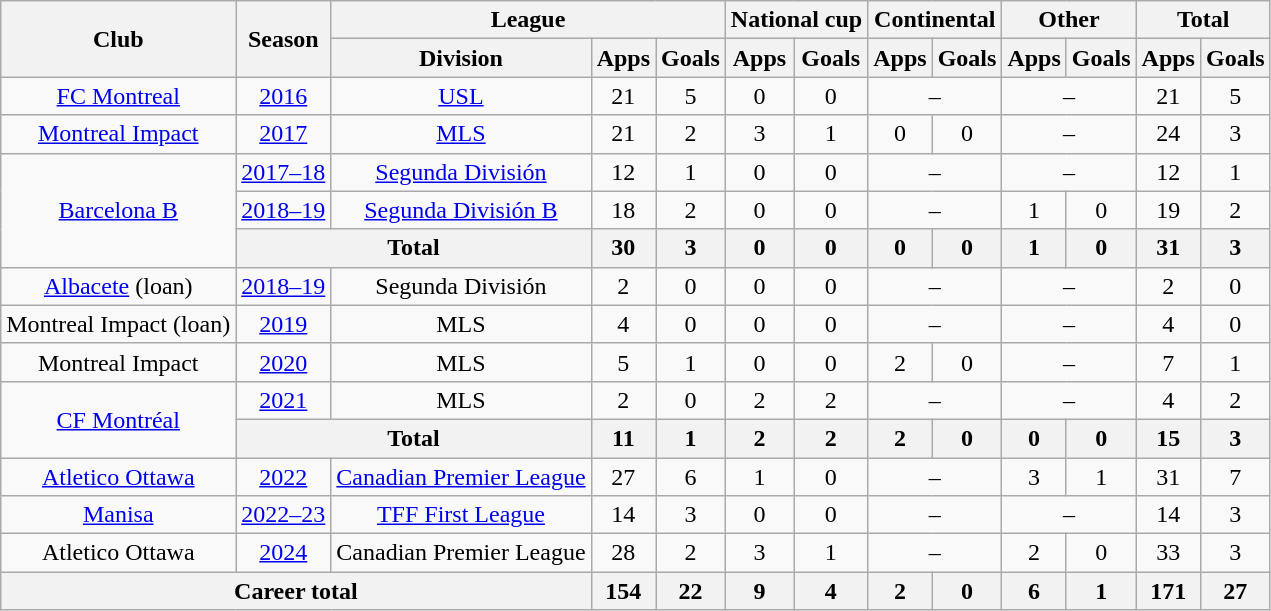<table class="wikitable" style="text-align: center">
<tr>
<th rowspan="2">Club</th>
<th rowspan="2">Season</th>
<th colspan="3">League</th>
<th colspan="2">National cup</th>
<th colspan="2">Continental</th>
<th colspan="2">Other</th>
<th colspan="2">Total</th>
</tr>
<tr>
<th>Division</th>
<th>Apps</th>
<th>Goals</th>
<th>Apps</th>
<th>Goals</th>
<th>Apps</th>
<th>Goals</th>
<th>Apps</th>
<th>Goals</th>
<th>Apps</th>
<th>Goals</th>
</tr>
<tr>
<td><a href='#'>FC Montreal</a></td>
<td><a href='#'>2016</a></td>
<td><a href='#'>USL</a></td>
<td>21</td>
<td>5</td>
<td>0</td>
<td>0</td>
<td colspan="2">–</td>
<td colspan="2">–</td>
<td>21</td>
<td>5</td>
</tr>
<tr>
<td><a href='#'>Montreal Impact</a></td>
<td><a href='#'>2017</a></td>
<td><a href='#'>MLS</a></td>
<td>21</td>
<td>2</td>
<td>3</td>
<td>1</td>
<td>0</td>
<td>0</td>
<td colspan="2">–</td>
<td>24</td>
<td>3</td>
</tr>
<tr>
<td rowspan="3"><a href='#'>Barcelona B</a></td>
<td><a href='#'>2017–18</a></td>
<td><a href='#'>Segunda División</a></td>
<td>12</td>
<td>1</td>
<td>0</td>
<td>0</td>
<td colspan="2">–</td>
<td colspan="2">–</td>
<td>12</td>
<td>1</td>
</tr>
<tr>
<td><a href='#'>2018–19</a></td>
<td><a href='#'>Segunda División B</a></td>
<td>18</td>
<td>2</td>
<td>0</td>
<td>0</td>
<td colspan="2">–</td>
<td>1</td>
<td>0</td>
<td>19</td>
<td>2</td>
</tr>
<tr>
<th colspan="2">Total</th>
<th>30</th>
<th>3</th>
<th>0</th>
<th>0</th>
<th>0</th>
<th>0</th>
<th>1</th>
<th>0</th>
<th>31</th>
<th>3</th>
</tr>
<tr>
<td><a href='#'>Albacete</a> (loan)</td>
<td><a href='#'>2018–19</a></td>
<td>Segunda División</td>
<td>2</td>
<td>0</td>
<td>0</td>
<td>0</td>
<td colspan="2">–</td>
<td colspan="2">–</td>
<td>2</td>
<td>0</td>
</tr>
<tr>
<td CF Montréal>Montreal Impact (loan)</td>
<td><a href='#'>2019</a></td>
<td>MLS</td>
<td>4</td>
<td>0</td>
<td>0</td>
<td>0</td>
<td colspan="2">–</td>
<td colspan="2">–</td>
<td>4</td>
<td>0</td>
</tr>
<tr>
<td CF Montréal>Montreal Impact</td>
<td><a href='#'>2020</a></td>
<td>MLS</td>
<td>5</td>
<td>1</td>
<td>0</td>
<td>0</td>
<td>2</td>
<td>0</td>
<td colspan="2">–</td>
<td>7</td>
<td>1</td>
</tr>
<tr>
<td rowspan="2"><a href='#'>CF Montréal</a></td>
<td><a href='#'>2021</a></td>
<td>MLS</td>
<td>2</td>
<td>0</td>
<td>2</td>
<td>2</td>
<td colspan="2">–</td>
<td colspan="2">–</td>
<td>4</td>
<td>2</td>
</tr>
<tr>
<th colspan="2">Total</th>
<th>11</th>
<th>1</th>
<th>2</th>
<th>2</th>
<th>2</th>
<th>0</th>
<th>0</th>
<th>0</th>
<th>15</th>
<th>3</th>
</tr>
<tr>
<td><a href='#'>Atletico Ottawa</a></td>
<td><a href='#'>2022</a></td>
<td><a href='#'>Canadian Premier League</a></td>
<td>27</td>
<td>6</td>
<td>1</td>
<td>0</td>
<td colspan="2">–</td>
<td>3</td>
<td>1</td>
<td>31</td>
<td>7</td>
</tr>
<tr>
<td><a href='#'>Manisa</a></td>
<td><a href='#'>2022–23</a></td>
<td><a href='#'>TFF First League</a></td>
<td>14</td>
<td>3</td>
<td>0</td>
<td>0</td>
<td colspan="2">–</td>
<td colspan="2">–</td>
<td>14</td>
<td>3</td>
</tr>
<tr>
<td>Atletico Ottawa</td>
<td><a href='#'>2024</a></td>
<td>Canadian Premier League</td>
<td>28</td>
<td>2</td>
<td>3</td>
<td>1</td>
<td colspan="2">–</td>
<td>2</td>
<td>0</td>
<td>33</td>
<td>3</td>
</tr>
<tr>
<th colspan="3">Career total</th>
<th>154</th>
<th>22</th>
<th>9</th>
<th>4</th>
<th>2</th>
<th>0</th>
<th>6</th>
<th>1</th>
<th>171</th>
<th>27</th>
</tr>
</table>
